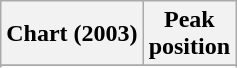<table class="wikitable sortable">
<tr>
<th>Chart (2003)</th>
<th>Peak<br>position</th>
</tr>
<tr>
</tr>
<tr>
</tr>
</table>
